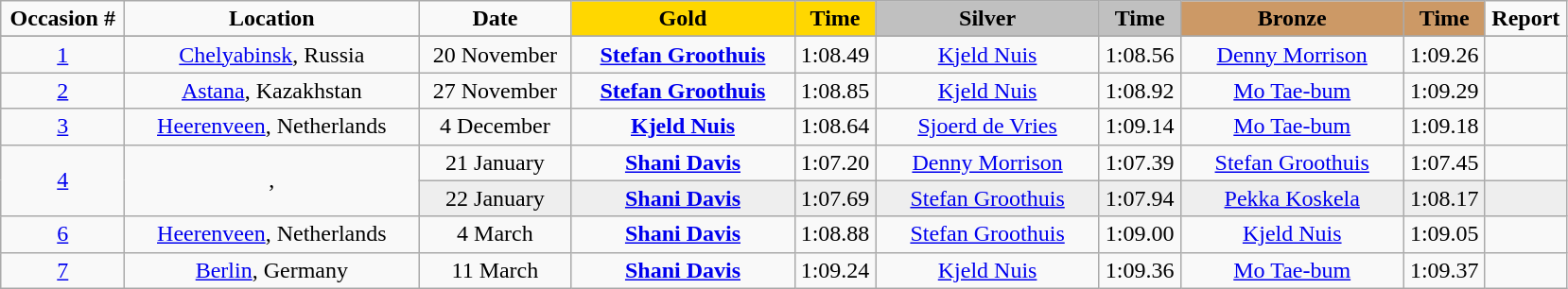<table class="wikitable">
<tr>
<td width="80" align="center"><strong>Occasion #</strong></td>
<td width="200" align="center"><strong>Location</strong></td>
<td width="100" align="center"><strong>Date</strong></td>
<td width="150" bgcolor="gold" align="center"><strong>Gold</strong></td>
<td width="50" bgcolor="gold" align="center"><strong>Time</strong></td>
<td width="150" bgcolor="silver" align="center"><strong>Silver</strong></td>
<td width="50" bgcolor="silver" align="center"><strong>Time</strong></td>
<td width="150" bgcolor="#CC9966" align="center"><strong>Bronze</strong></td>
<td width="50" bgcolor="#CC9966" align="center"><strong>Time</strong></td>
<td width="50" align="center"><strong>Report</strong></td>
</tr>
<tr bgcolor="#cccccc">
</tr>
<tr>
<td align="center"><a href='#'>1</a></td>
<td align="center"><a href='#'>Chelyabinsk</a>, Russia</td>
<td align="center">20 November</td>
<td align="center"><strong><a href='#'>Stefan Groothuis</a></strong><br><small></small></td>
<td align="center">1:08.49</td>
<td align="center"><a href='#'>Kjeld Nuis</a><br><small></small></td>
<td align="center">1:08.56</td>
<td align="center"><a href='#'>Denny Morrison</a><br><small></small></td>
<td align="center">1:09.26</td>
<td align="center"></td>
</tr>
<tr>
<td align="center"><a href='#'>2</a></td>
<td align="center"><a href='#'>Astana</a>, Kazakhstan</td>
<td align="center">27 November</td>
<td align="center"><strong><a href='#'>Stefan Groothuis</a></strong><br><small></small></td>
<td align="center">1:08.85</td>
<td align="center"><a href='#'>Kjeld Nuis</a><br><small></small></td>
<td align="center">1:08.92</td>
<td align="center"><a href='#'>Mo Tae-bum</a><br><small></small></td>
<td align="center">1:09.29</td>
<td align="center"></td>
</tr>
<tr>
<td align="center"><a href='#'>3</a></td>
<td align="center"><a href='#'>Heerenveen</a>, Netherlands</td>
<td align="center">4 December</td>
<td align="center"><strong><a href='#'>Kjeld Nuis</a></strong><br><small></small></td>
<td align="center">1:08.64</td>
<td align="center"><a href='#'>Sjoerd de Vries</a><br><small></small></td>
<td align="center">1:09.14</td>
<td align="center"><a href='#'>Mo Tae-bum</a><br><small></small></td>
<td align="center">1:09.18</td>
<td align="center"></td>
</tr>
<tr>
<td rowspan=2 align="center"><a href='#'>4</a></td>
<td rowspan=2 align="center">, </td>
<td align="center">21 January</td>
<td align="center"><strong><a href='#'>Shani Davis</a></strong><br><small></small></td>
<td align="center">1:07.20</td>
<td align="center"><a href='#'>Denny Morrison</a><br><small></small></td>
<td align="center">1:07.39</td>
<td align="center"><a href='#'>Stefan Groothuis</a><br><small></small></td>
<td align="center">1:07.45</td>
<td align="center"></td>
</tr>
<tr bgcolor="#eeeeee">
<td align="center">22 January</td>
<td align="center"><strong><a href='#'>Shani Davis</a></strong><br><small></small></td>
<td align="center">1:07.69</td>
<td align="center"><a href='#'>Stefan Groothuis</a><br><small></small></td>
<td align="center">1:07.94</td>
<td align="center"><a href='#'>Pekka Koskela</a><br><small></small></td>
<td align="center">1:08.17</td>
<td align="center"></td>
</tr>
<tr>
<td align="center"><a href='#'>6</a></td>
<td align="center"><a href='#'>Heerenveen</a>, Netherlands</td>
<td align="center">4 March</td>
<td align="center"><strong><a href='#'>Shani Davis</a></strong><br><small></small></td>
<td align="center">1:08.88</td>
<td align="center"><a href='#'>Stefan Groothuis</a><br><small></small></td>
<td align="center">1:09.00</td>
<td align="center"><a href='#'>Kjeld Nuis</a><br><small></small></td>
<td align="center">1:09.05</td>
<td align="center"></td>
</tr>
<tr>
<td align="center"><a href='#'>7</a></td>
<td align="center"><a href='#'>Berlin</a>, Germany</td>
<td align="center">11 March</td>
<td align="center"><strong><a href='#'>Shani Davis</a></strong><br><small></small></td>
<td align="center">1:09.24</td>
<td align="center"><a href='#'>Kjeld Nuis</a><br><small></small></td>
<td align="center">1:09.36</td>
<td align="center"><a href='#'>Mo Tae-bum</a><br><small></small></td>
<td align="center">1:09.37</td>
<td align="center"></td>
</tr>
</table>
